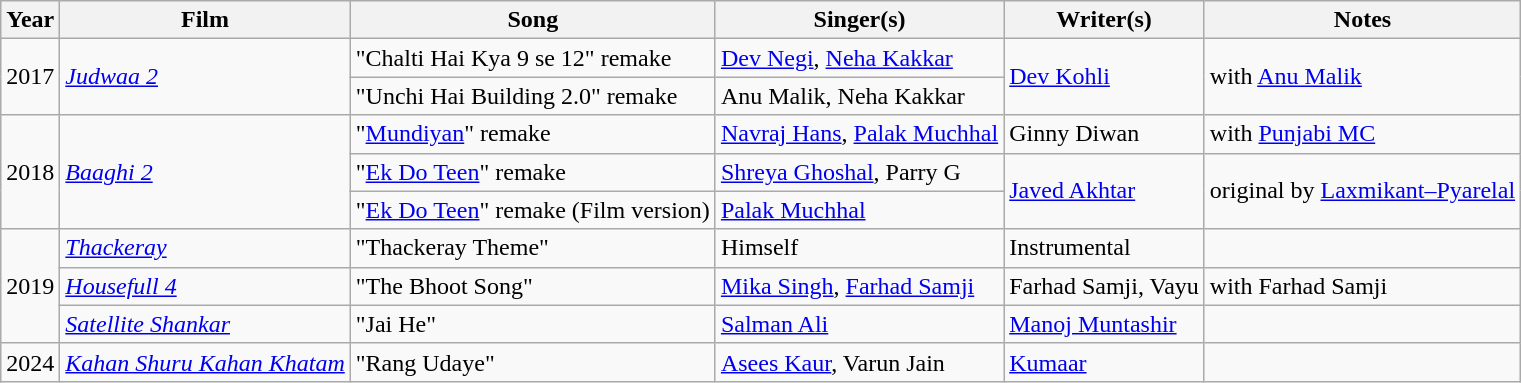<table class="wikitable sortable">
<tr>
<th>Year</th>
<th>Film</th>
<th>Song</th>
<th>Singer(s)</th>
<th>Writer(s)</th>
<th>Notes</th>
</tr>
<tr>
<td rowspan="2">2017</td>
<td rowspan="2"><em><a href='#'>Judwaa 2</a></em></td>
<td>"Chalti Hai Kya 9 se  12" remake</td>
<td><a href='#'>Dev Negi</a>, <a href='#'>Neha Kakkar</a></td>
<td rowspan="2"><a href='#'>Dev Kohli</a></td>
<td rowspan="2">with <a href='#'>Anu Malik</a></td>
</tr>
<tr>
<td>"Unchi Hai Building 2.0" remake</td>
<td>Anu Malik, Neha Kakkar</td>
</tr>
<tr>
<td rowspan="3">2018</td>
<td rowspan="3"><em><a href='#'>Baaghi 2</a></em></td>
<td>"<a href='#'>Mundiyan</a>" remake</td>
<td><a href='#'>Navraj Hans</a>, <a href='#'>Palak Muchhal</a></td>
<td>Ginny Diwan</td>
<td>with <a href='#'>Punjabi MC</a></td>
</tr>
<tr>
<td>"<a href='#'>Ek Do Teen</a>" remake</td>
<td><a href='#'>Shreya Ghoshal</a>, Parry G</td>
<td rowspan="2"><a href='#'>Javed Akhtar</a></td>
<td rowspan="2">original by <a href='#'>Laxmikant–Pyarelal</a></td>
</tr>
<tr>
<td>"<a href='#'>Ek Do Teen</a>" remake (Film version)</td>
<td><a href='#'>Palak Muchhal</a></td>
</tr>
<tr>
<td rowspan=3>2019</td>
<td><em><a href='#'>Thackeray</a></em></td>
<td>"Thackeray Theme"</td>
<td>Himself</td>
<td>Instrumental</td>
<td></td>
</tr>
<tr>
<td><em><a href='#'>Housefull 4</a></em></td>
<td>"The Bhoot Song"</td>
<td><a href='#'>Mika Singh</a>, <a href='#'>Farhad Samji</a></td>
<td>Farhad Samji, Vayu</td>
<td>with Farhad Samji</td>
</tr>
<tr>
<td><em><a href='#'>Satellite Shankar</a></em></td>
<td>"Jai He"</td>
<td><a href='#'>Salman Ali</a></td>
<td><a href='#'>Manoj Muntashir</a></td>
<td></td>
</tr>
<tr>
<td>2024</td>
<td><em><a href='#'>Kahan Shuru Kahan Khatam</a></em></td>
<td>"Rang Udaye"</td>
<td><a href='#'>Asees Kaur</a>, Varun Jain</td>
<td><a href='#'>Kumaar</a></td>
<td></td>
</tr>
</table>
